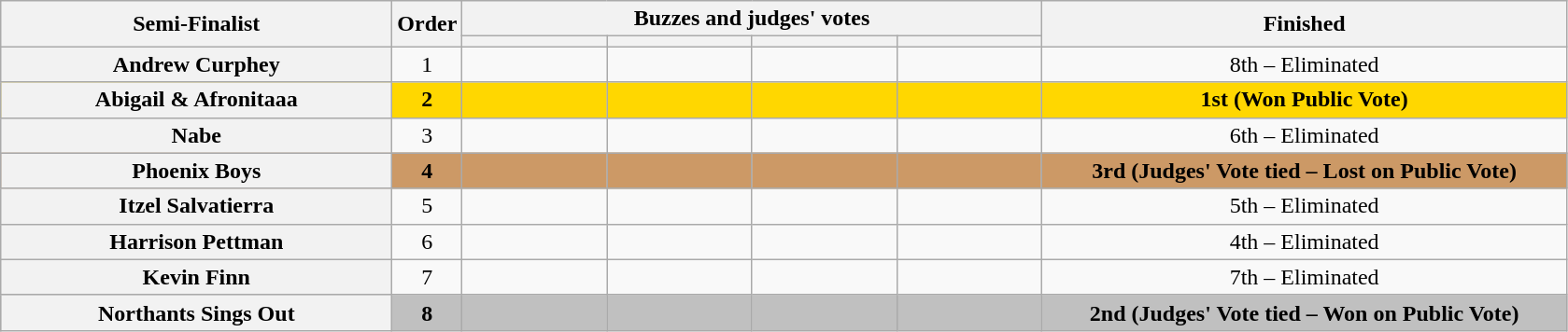<table class="wikitable plainrowheaders sortable" style="text-align:center;">
<tr>
<th scope="col" rowspan="2" class="unsortable" style="width:17em;">Semi-Finalist</th>
<th scope="col" rowspan="2" style="width:1em;">Order</th>
<th scope="col" colspan="4" class="unsortable" style="width:24em;">Buzzes and judges' votes</th>
<th scope="col" rowspan="2" style="width:23em;">Finished</th>
</tr>
<tr>
<th scope="col" class="unsortable" style="width:6em;"></th>
<th scope="col" class="unsortable" style="width:6em;"></th>
<th scope="col" class="unsortable" style="width:6em;"></th>
<th scope="col" class="unsortable" style="width:6em;"></th>
</tr>
<tr>
<th scope="row">Andrew Curphey</th>
<td>1</td>
<td style="text-align:center;"></td>
<td style="text-align:center;"></td>
<td style="text-align:center;"></td>
<td style="text-align:center;"></td>
<td>8th – Eliminated</td>
</tr>
<tr bgcolor="gold">
<th scope="row"><strong>Abigail & Afronitaaa</strong></th>
<td><strong>2</strong></td>
<td style="text-align:center;"></td>
<td style="text-align:center;"></td>
<td style="text-align:center;"></td>
<td style="text-align:center;"></td>
<td><strong>1st (Won Public Vote)</strong></td>
</tr>
<tr>
<th scope="row">Nabe</th>
<td>3</td>
<td style="text-align:center;"></td>
<td style="text-align:center;"></td>
<td style="text-align:center;"></td>
<td style="text-align:center;"></td>
<td>6th – Eliminated</td>
</tr>
<tr bgcolor=#c96>
<th scope="row"><strong>Phoenix Boys</strong></th>
<td><strong>4</strong></td>
<td style="text-align:center;"></td>
<td style="text-align:center;"></td>
<td style="text-align:center;"></td>
<td style="text-align:center;"></td>
<td><strong>3rd (Judges' Vote tied – Lost on Public Vote)</strong></td>
</tr>
<tr>
<th scope="row">Itzel Salvatierra</th>
<td>5</td>
<td style="text-align:center;"></td>
<td style="text-align:center;"></td>
<td style="text-align:center;"></td>
<td style="text-align:center;"></td>
<td>5th – Eliminated</td>
</tr>
<tr>
<th scope="row">Harrison Pettman</th>
<td>6</td>
<td style="text-align:center;"></td>
<td style="text-align:center;"></td>
<td style="text-align:center;"></td>
<td style="text-align:center;"></td>
<td>4th – Eliminated</td>
</tr>
<tr>
<th scope="row">Kevin Finn</th>
<td>7</td>
<td style="text-align:center;"></td>
<td style="text-align:center;"></td>
<td style="text-align:center;"></td>
<td style="text-align:center;"></td>
<td>7th – Eliminated</td>
</tr>
<tr bgcolor="Silver">
<th scope="row"><strong>Northants Sings Out</strong></th>
<td><strong>8</strong></td>
<td style="text-align:center;"></td>
<td style="text-align:center;"></td>
<td style="text-align:center;"></td>
<td style="text-align:center;"></td>
<td><strong>2nd (Judges' Vote tied – Won on Public Vote)</strong></td>
</tr>
</table>
